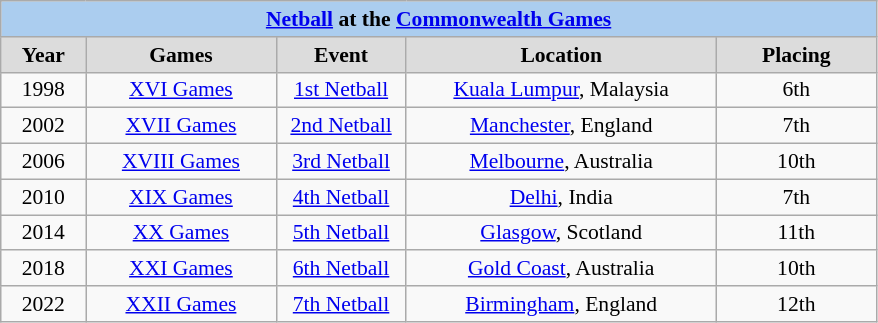<table class=wikitable style="text-align:center; font-size:90%">
<tr>
<th colspan=5 style=background:#ABCDEF><a href='#'>Netball</a> at the <a href='#'>Commonwealth Games</a></th>
</tr>
<tr>
<th width=50 style=background:gainsboro>Year</th>
<th width=120 style=background:gainsboro>Games</th>
<th width=80 style=background:gainsboro>Event</th>
<th width=200 style=background:gainsboro>Location</th>
<th width=100 style=background:gainsboro>Placing</th>
</tr>
<tr>
<td>1998</td>
<td><a href='#'>XVI Games</a></td>
<td><a href='#'>1st Netball</a></td>
<td><a href='#'>Kuala Lumpur</a>, Malaysia</td>
<td>6th</td>
</tr>
<tr>
<td>2002</td>
<td><a href='#'>XVII Games</a></td>
<td><a href='#'>2nd Netball</a></td>
<td><a href='#'>Manchester</a>, England</td>
<td>7th</td>
</tr>
<tr>
<td>2006</td>
<td><a href='#'>XVIII Games</a></td>
<td><a href='#'>3rd Netball</a></td>
<td><a href='#'>Melbourne</a>, Australia</td>
<td>10th</td>
</tr>
<tr>
<td>2010</td>
<td><a href='#'>XIX Games</a></td>
<td><a href='#'>4th Netball</a></td>
<td><a href='#'>Delhi</a>, India</td>
<td>7th</td>
</tr>
<tr>
<td>2014</td>
<td><a href='#'>XX Games</a></td>
<td><a href='#'>5th Netball</a></td>
<td><a href='#'>Glasgow</a>, Scotland</td>
<td>11th</td>
</tr>
<tr>
<td>2018</td>
<td><a href='#'>XXI Games</a></td>
<td><a href='#'>6th Netball</a></td>
<td><a href='#'>Gold Coast</a>, Australia</td>
<td>10th</td>
</tr>
<tr>
<td>2022</td>
<td><a href='#'>XXII Games</a></td>
<td><a href='#'>7th Netball</a></td>
<td><a href='#'>Birmingham</a>, England</td>
<td>12th</td>
</tr>
</table>
